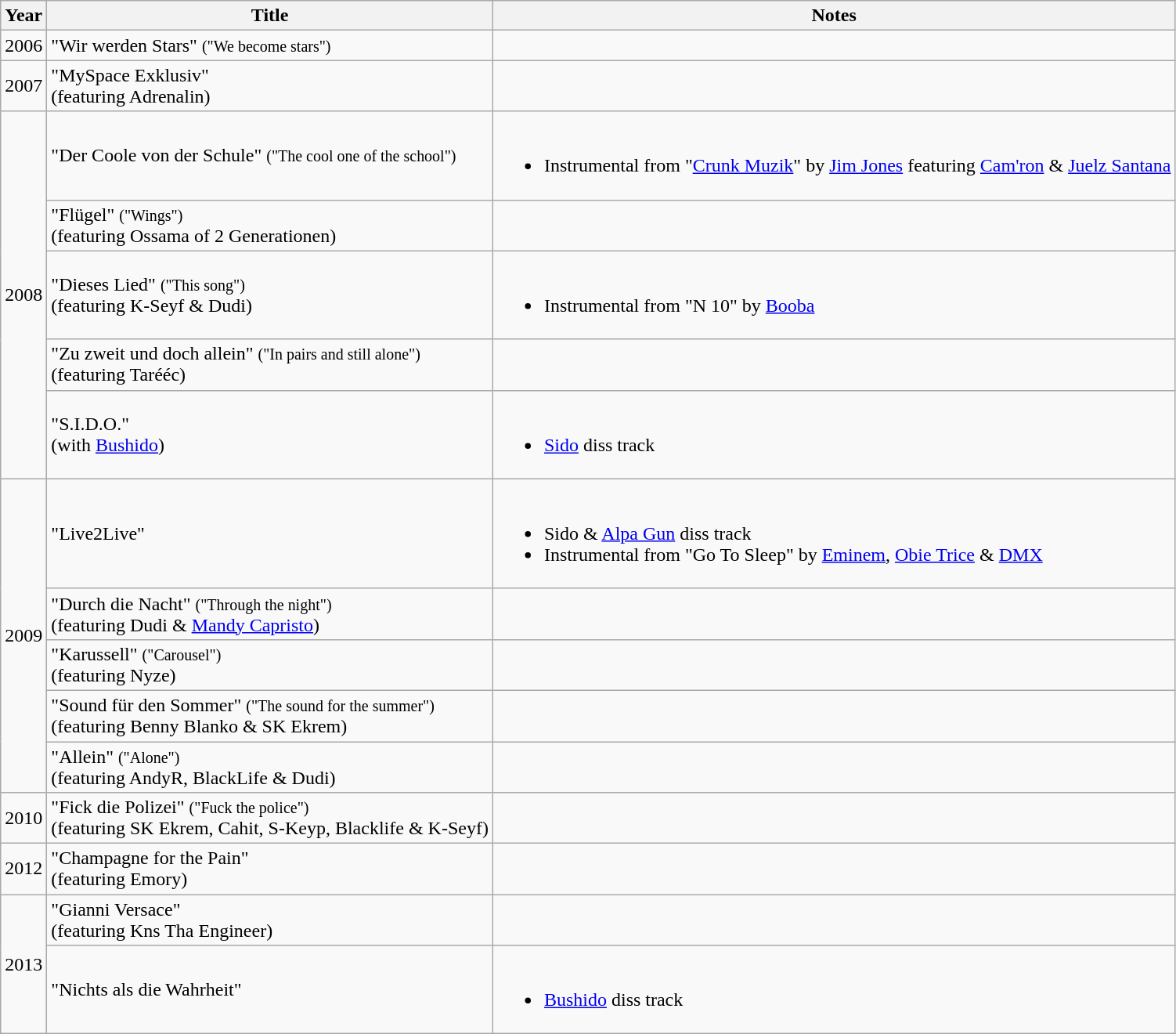<table class="wikitable">
<tr>
<th>Year</th>
<th>Title</th>
<th>Notes</th>
</tr>
<tr>
<td>2006</td>
<td>"Wir werden Stars" <small>("We become stars")</small></td>
<td></td>
</tr>
<tr>
<td>2007</td>
<td>"MySpace Exklusiv" <br><span>(featuring Adrenalin)</span></td>
<td></td>
</tr>
<tr>
<td rowspan="5">2008</td>
<td>"Der Coole von der Schule" <small>("The cool one of the school")</small></td>
<td><br><ul><li>Instrumental from "<a href='#'>Crunk Muzik</a>" by <a href='#'>Jim Jones</a> featuring <a href='#'>Cam'ron</a> & <a href='#'>Juelz Santana</a></li></ul></td>
</tr>
<tr>
<td>"Flügel" <small>("Wings")</small><br><span>(featuring Ossama of 2 Generationen)</span></td>
<td></td>
</tr>
<tr>
<td>"Dieses Lied" <small>("This song")</small><br><span>(featuring K-Seyf & Dudi)</span></td>
<td><br><ul><li>Instrumental from "N 10" by <a href='#'>Booba</a></li></ul></td>
</tr>
<tr>
<td>"Zu zweit und doch allein" <small>("In pairs and still alone")</small><br><span>(featuring Tarééc)</span></td>
<td></td>
</tr>
<tr>
<td>"S.I.D.O."<br><span>(with <a href='#'>Bushido</a>)</span></td>
<td><br><ul><li><a href='#'>Sido</a> diss track</li></ul></td>
</tr>
<tr>
<td rowspan="5">2009</td>
<td>"Live2Live"</td>
<td><br><ul><li>Sido & <a href='#'>Alpa Gun</a> diss track</li><li>Instrumental from "Go To Sleep" by <a href='#'>Eminem</a>, <a href='#'>Obie Trice</a> & <a href='#'>DMX</a></li></ul></td>
</tr>
<tr>
<td>"Durch die Nacht" <small>("Through the night")</small><br><span>(featuring Dudi & <a href='#'>Mandy Capristo</a>)</span></td>
<td></td>
</tr>
<tr>
<td>"Karussell" <small>("Carousel")</small><br><span>(featuring Nyze)</span></td>
<td></td>
</tr>
<tr>
<td>"Sound für den Sommer" <small>("The sound for the summer")</small><br><span>(featuring Benny Blanko & SK Ekrem)</span></td>
<td></td>
</tr>
<tr>
<td>"Allein" <small>("Alone")</small><br><span>(featuring AndyR, BlackLife & Dudi)</span></td>
<td></td>
</tr>
<tr>
<td>2010</td>
<td>"Fick die Polizei" <small>("Fuck the police")</small><br><span>(featuring SK Ekrem, Cahit, S-Keyp, Blacklife & K-Seyf)</span></td>
<td></td>
</tr>
<tr>
<td>2012</td>
<td>"Champagne for the Pain"<br><span>(featuring Emory)</span></td>
<td></td>
</tr>
<tr>
<td rowspan="2">2013</td>
<td>"Gianni Versace"<br><span>(featuring Kns Tha Engineer)</span></td>
<td></td>
</tr>
<tr>
<td>"Nichts als die Wahrheit"</td>
<td><br><ul><li><a href='#'>Bushido</a> diss track</li></ul></td>
</tr>
</table>
